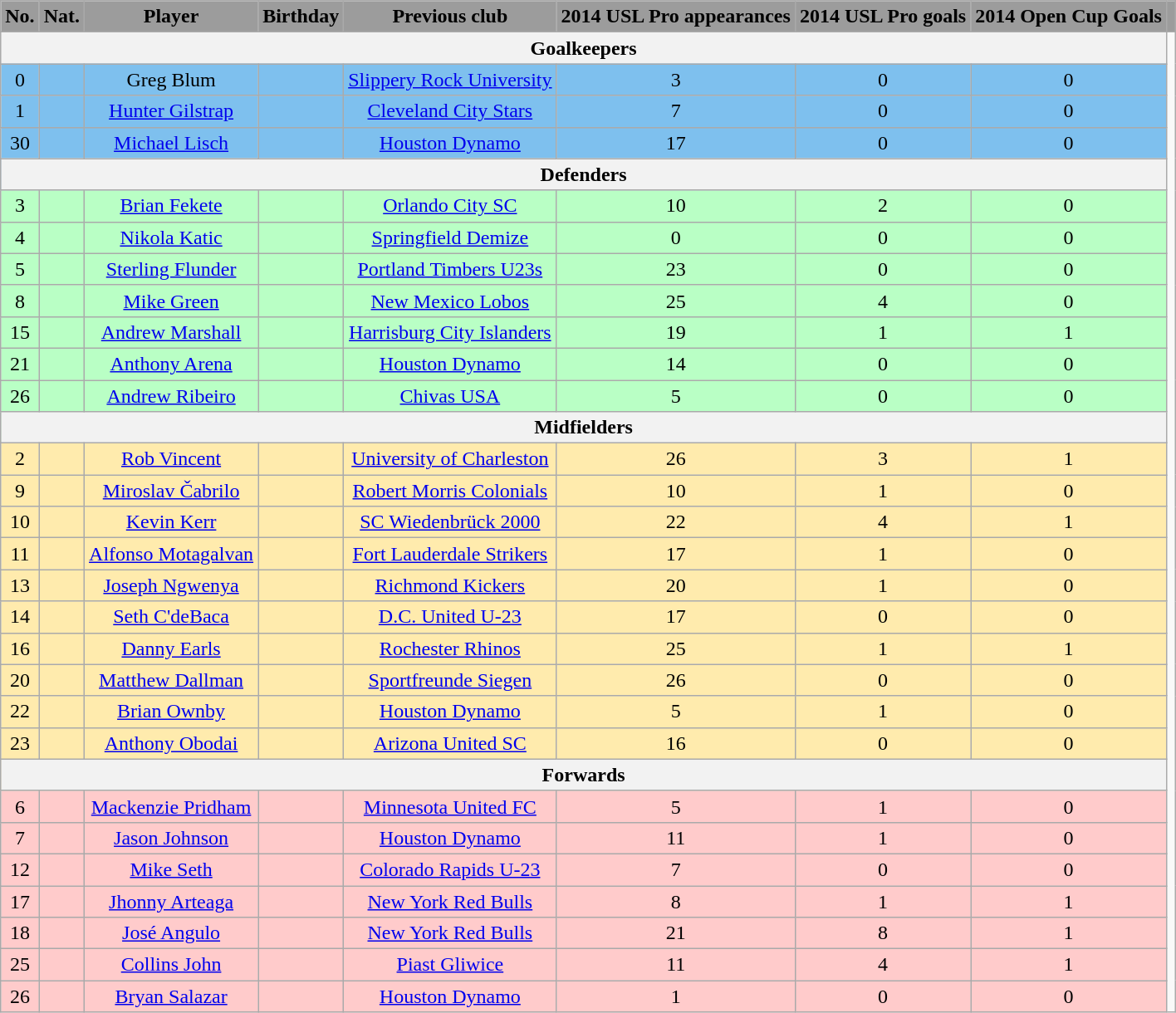<table class="wikitable">
<tr style="text-align:center; background:#9c9c9c;">
<td><strong>No.</strong></td>
<td><strong>Nat.</strong></td>
<td><strong>Player</strong></td>
<td><strong>Birthday</strong></td>
<td><strong>Previous club</strong></td>
<td><strong>2014 USL Pro appearances</strong></td>
<td><strong>2014 USL Pro goals</strong></td>
<td><strong>2014 Open Cup Goals</strong></td>
<td></td>
</tr>
<tr style="text-align:center; background:#dcdcdc;">
<th colspan=8>Goalkeepers</th>
</tr>
<tr style="text-align:center; background:#7ec0ee;">
<td>0</td>
<td></td>
<td>Greg Blum</td>
<td></td>
<td> <a href='#'>Slippery Rock University</a></td>
<td>3</td>
<td>0</td>
<td>0</td>
</tr>
<tr style="text-align:center; background:#7ec0ee;">
<td>1</td>
<td></td>
<td><a href='#'>Hunter Gilstrap</a></td>
<td></td>
<td> <a href='#'>Cleveland City Stars</a></td>
<td>7</td>
<td>0</td>
<td>0</td>
</tr>
<tr style="text-align:center; background:#7ec0ee;">
<td>30</td>
<td></td>
<td><a href='#'>Michael Lisch</a></td>
<td></td>
<td> <a href='#'>Houston Dynamo</a></td>
<td>17</td>
<td>0</td>
<td>0</td>
</tr>
<tr style="text-align:center; background:#7ec0ee;">
<th colspan=8>Defenders</th>
</tr>
<tr style="text-align:center; background:#b9ffc5;">
<td>3</td>
<td></td>
<td><a href='#'>Brian Fekete</a></td>
<td></td>
<td> <a href='#'>Orlando City SC</a></td>
<td>10</td>
<td>2</td>
<td>0</td>
</tr>
<tr style="text-align:center; background:#b9ffc5;">
<td>4</td>
<td></td>
<td><a href='#'>Nikola Katic</a></td>
<td></td>
<td> <a href='#'>Springfield Demize</a></td>
<td>0</td>
<td>0</td>
<td>0</td>
</tr>
<tr style="text-align:center; background:#b9ffc5;">
<td>5</td>
<td></td>
<td><a href='#'>Sterling Flunder</a></td>
<td></td>
<td> <a href='#'>Portland Timbers U23s</a></td>
<td>23</td>
<td>0</td>
<td>0</td>
</tr>
<tr style="text-align:center; background:#b9ffc5;">
<td>8</td>
<td></td>
<td><a href='#'>Mike Green</a></td>
<td></td>
<td> <a href='#'>New Mexico Lobos</a></td>
<td>25</td>
<td>4</td>
<td>0</td>
</tr>
<tr style="text-align:center; background:#b9ffc5;">
<td>15</td>
<td></td>
<td><a href='#'>Andrew Marshall</a></td>
<td></td>
<td> <a href='#'>Harrisburg City Islanders</a></td>
<td>19</td>
<td>1</td>
<td>1</td>
</tr>
<tr style="text-align:center; background:#b9ffc5;">
<td>21</td>
<td></td>
<td><a href='#'>Anthony Arena</a></td>
<td></td>
<td> <a href='#'>Houston Dynamo</a></td>
<td>14</td>
<td>0</td>
<td>0</td>
</tr>
<tr style="text-align:center; background:#b9ffc5;">
<td>26</td>
<td></td>
<td><a href='#'>Andrew Ribeiro</a></td>
<td></td>
<td> <a href='#'>Chivas USA</a></td>
<td>5</td>
<td>0</td>
<td>0</td>
</tr>
<tr style="text-align:center; background:#b9ffc5;">
<th colspan=8>Midfielders</th>
</tr>
<tr style="text-align:center; background:#ffebad;">
<td>2</td>
<td></td>
<td><a href='#'>Rob Vincent</a></td>
<td></td>
<td> <a href='#'>University of Charleston</a></td>
<td>26</td>
<td>3</td>
<td>1</td>
</tr>
<tr style="text-align:center; background:#ffebad;">
<td>9</td>
<td></td>
<td><a href='#'>Miroslav Čabrilo</a></td>
<td></td>
<td> <a href='#'>Robert Morris Colonials</a></td>
<td>10</td>
<td>1</td>
<td>0</td>
</tr>
<tr style="text-align:center; background:#ffebad;">
<td>10</td>
<td></td>
<td><a href='#'>Kevin Kerr</a></td>
<td></td>
<td> <a href='#'>SC Wiedenbrück 2000</a></td>
<td>22</td>
<td>4</td>
<td>1</td>
</tr>
<tr style="text-align:center; background:#ffebad;">
<td>11</td>
<td></td>
<td><a href='#'>Alfonso Motagalvan</a></td>
<td></td>
<td> <a href='#'>Fort Lauderdale Strikers</a></td>
<td>17</td>
<td>1</td>
<td>0</td>
</tr>
<tr style="text-align:center; background:#ffebad;">
<td>13</td>
<td></td>
<td><a href='#'>Joseph Ngwenya</a></td>
<td></td>
<td> <a href='#'>Richmond Kickers</a></td>
<td>20</td>
<td>1</td>
<td>0</td>
</tr>
<tr style="text-align:center; background:#ffebad;">
<td>14</td>
<td></td>
<td><a href='#'>Seth C'deBaca</a></td>
<td></td>
<td> <a href='#'>D.C. United U-23</a></td>
<td>17</td>
<td>0</td>
<td>0</td>
</tr>
<tr style="text-align:center; background:#ffebad;">
<td>16</td>
<td></td>
<td><a href='#'>Danny Earls</a></td>
<td></td>
<td> <a href='#'>Rochester Rhinos</a></td>
<td>25</td>
<td>1</td>
<td>1</td>
</tr>
<tr style="text-align:center; background:#ffebad;">
<td>20</td>
<td></td>
<td><a href='#'>Matthew Dallman</a></td>
<td></td>
<td> <a href='#'>Sportfreunde Siegen</a></td>
<td>26</td>
<td>0</td>
<td>0</td>
</tr>
<tr style="text-align:center; background:#ffebad;">
<td>22</td>
<td></td>
<td><a href='#'>Brian Ownby</a></td>
<td></td>
<td> <a href='#'>Houston Dynamo</a></td>
<td>5</td>
<td>1</td>
<td>0</td>
</tr>
<tr style="text-align:center; background:#ffebad;">
<td>23</td>
<td></td>
<td><a href='#'>Anthony Obodai</a></td>
<td></td>
<td> <a href='#'>Arizona United SC</a></td>
<td>16</td>
<td>0</td>
<td>0</td>
</tr>
<tr style="text-align:center; background:#ffebad;">
<th colspan=8>Forwards</th>
</tr>
<tr style="text-align:center; background:#ffcbcb;">
<td>6</td>
<td></td>
<td><a href='#'>Mackenzie Pridham</a></td>
<td></td>
<td> <a href='#'>Minnesota United FC</a></td>
<td>5</td>
<td>1</td>
<td>0</td>
</tr>
<tr style="text-align:center; background:#ffcbcb;">
<td>7</td>
<td></td>
<td><a href='#'>Jason Johnson</a></td>
<td></td>
<td> <a href='#'>Houston Dynamo</a></td>
<td>11</td>
<td>1</td>
<td>0</td>
</tr>
<tr style="text-align:center; background:#ffcbcb;">
<td>12</td>
<td></td>
<td><a href='#'>Mike Seth</a></td>
<td></td>
<td> <a href='#'>Colorado Rapids U-23</a></td>
<td>7</td>
<td>0</td>
<td>0</td>
</tr>
<tr style="text-align:center; background:#ffcbcb;">
<td>17</td>
<td></td>
<td><a href='#'>Jhonny Arteaga</a></td>
<td></td>
<td> <a href='#'>New York Red Bulls</a></td>
<td>8</td>
<td>1</td>
<td>1</td>
</tr>
<tr style="text-align:center; background:#ffcbcb;">
<td>18</td>
<td></td>
<td><a href='#'>José Angulo</a></td>
<td></td>
<td> <a href='#'>New York Red Bulls</a></td>
<td>21</td>
<td>8</td>
<td>1</td>
</tr>
<tr style="text-align:center; background:#ffcbcb;">
<td>25</td>
<td></td>
<td><a href='#'>Collins John</a></td>
<td></td>
<td> <a href='#'>Piast Gliwice</a></td>
<td>11</td>
<td>4</td>
<td>1</td>
</tr>
<tr style="text-align:center; background:#ffcbcb;">
<td>26</td>
<td></td>
<td><a href='#'>Bryan Salazar</a></td>
<td></td>
<td> <a href='#'>Houston Dynamo</a></td>
<td>1</td>
<td>0</td>
<td>0</td>
</tr>
</table>
